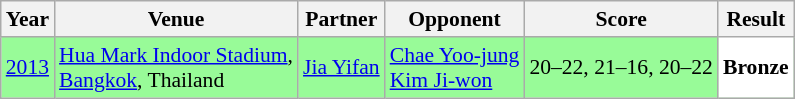<table class="sortable wikitable" style="font-size: 90%;">
<tr>
<th>Year</th>
<th>Venue</th>
<th>Partner</th>
<th>Opponent</th>
<th>Score</th>
<th>Result</th>
</tr>
<tr style="background:#98FB98">
<td align="center"><a href='#'>2013</a></td>
<td align="left"><a href='#'>Hua Mark Indoor Stadium</a>,<br><a href='#'>Bangkok</a>, Thailand</td>
<td align="left"> <a href='#'>Jia Yifan</a></td>
<td align="left"> <a href='#'>Chae Yoo-jung</a> <br>  <a href='#'>Kim Ji-won</a></td>
<td align="left">20–22, 21–16, 20–22</td>
<td style="text-align:left; background:white"> <strong>Bronze</strong></td>
</tr>
</table>
